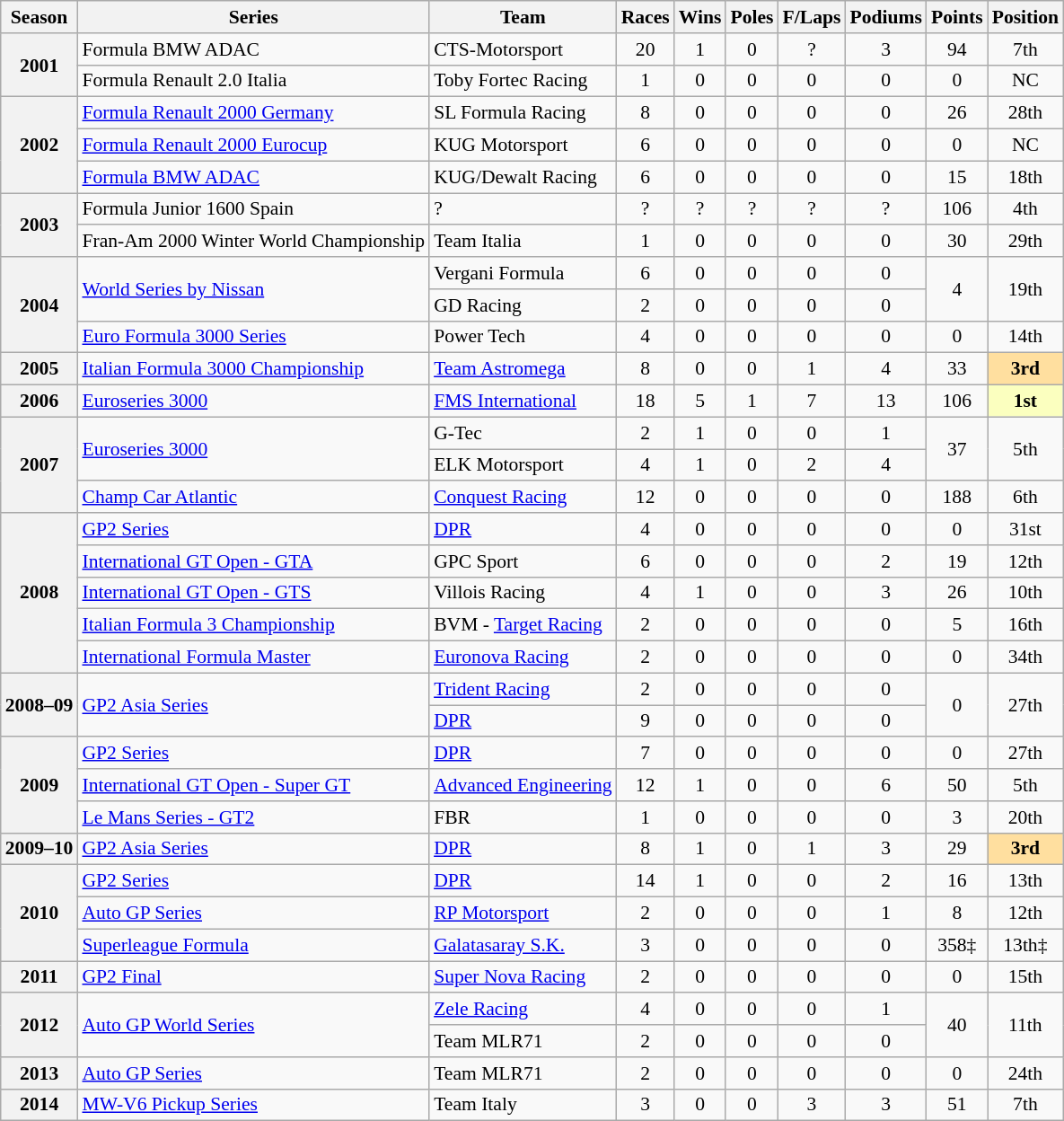<table class="wikitable" style="font-size: 90%; text-align:center">
<tr>
<th>Season</th>
<th>Series</th>
<th>Team</th>
<th>Races</th>
<th>Wins</th>
<th>Poles</th>
<th>F/Laps</th>
<th>Podiums</th>
<th>Points</th>
<th>Position</th>
</tr>
<tr>
<th rowspan=2>2001</th>
<td align=left>Formula BMW ADAC</td>
<td align=left>CTS-Motorsport</td>
<td>20</td>
<td>1</td>
<td>0</td>
<td>?</td>
<td>3</td>
<td>94</td>
<td>7th</td>
</tr>
<tr>
<td align=left>Formula Renault 2.0 Italia</td>
<td align=left>Toby Fortec Racing</td>
<td>1</td>
<td>0</td>
<td>0</td>
<td>0</td>
<td>0</td>
<td>0</td>
<td>NC</td>
</tr>
<tr>
<th rowspan=3>2002</th>
<td align=left><a href='#'>Formula Renault 2000 Germany</a></td>
<td align=left>SL Formula Racing</td>
<td>8</td>
<td>0</td>
<td>0</td>
<td>0</td>
<td>0</td>
<td>26</td>
<td>28th</td>
</tr>
<tr>
<td align=left><a href='#'>Formula Renault 2000 Eurocup</a></td>
<td align=left>KUG Motorsport</td>
<td>6</td>
<td>0</td>
<td>0</td>
<td>0</td>
<td>0</td>
<td>0</td>
<td>NC</td>
</tr>
<tr>
<td align=left><a href='#'>Formula BMW ADAC</a></td>
<td align=left>KUG/Dewalt Racing</td>
<td>6</td>
<td>0</td>
<td>0</td>
<td>0</td>
<td>0</td>
<td>15</td>
<td>18th</td>
</tr>
<tr>
<th rowspan=2>2003</th>
<td align=left>Formula Junior 1600 Spain</td>
<td align=left>?</td>
<td>?</td>
<td>?</td>
<td>?</td>
<td>?</td>
<td>?</td>
<td>106</td>
<td>4th</td>
</tr>
<tr>
<td align=left>Fran-Am 2000 Winter World Championship</td>
<td align=left>Team Italia</td>
<td>1</td>
<td>0</td>
<td>0</td>
<td>0</td>
<td>0</td>
<td>30</td>
<td>29th</td>
</tr>
<tr>
<th rowspan="3">2004</th>
<td rowspan="2" align="left"><a href='#'>World Series by Nissan</a></td>
<td align=left>Vergani Formula</td>
<td>6</td>
<td>0</td>
<td>0</td>
<td>0</td>
<td>0</td>
<td rowspan="2">4</td>
<td rowspan="2">19th</td>
</tr>
<tr>
<td align=left>GD Racing</td>
<td>2</td>
<td>0</td>
<td>0</td>
<td>0</td>
<td>0</td>
</tr>
<tr>
<td align="left"><a href='#'>Euro Formula 3000 Series</a></td>
<td align="left">Power Tech</td>
<td>4</td>
<td>0</td>
<td>0</td>
<td>0</td>
<td>0</td>
<td>0</td>
<td>14th</td>
</tr>
<tr>
<th>2005</th>
<td align="left"><a href='#'>Italian Formula 3000 Championship</a></td>
<td align="left"><a href='#'>Team Astromega</a></td>
<td>8</td>
<td>0</td>
<td>0</td>
<td>1</td>
<td>4</td>
<td>33</td>
<td style="background:#FFDF9F;"><strong>3rd</strong></td>
</tr>
<tr>
<th>2006</th>
<td align="left"><a href='#'>Euroseries 3000</a></td>
<td align="left"><a href='#'>FMS International</a></td>
<td>18</td>
<td>5</td>
<td>1</td>
<td>7</td>
<td>13</td>
<td>106</td>
<td style="background:#FBFFBF;"><strong>1st</strong></td>
</tr>
<tr>
<th rowspan="3">2007</th>
<td rowspan="2" align="left"><a href='#'>Euroseries 3000</a></td>
<td align="left">G-Tec</td>
<td>2</td>
<td>1</td>
<td>0</td>
<td>0</td>
<td>1</td>
<td rowspan="2">37</td>
<td rowspan="2">5th</td>
</tr>
<tr>
<td align="left">ELK Motorsport</td>
<td>4</td>
<td>1</td>
<td>0</td>
<td>2</td>
<td>4</td>
</tr>
<tr>
<td align="left"><a href='#'>Champ Car Atlantic</a></td>
<td align="left"><a href='#'>Conquest Racing</a></td>
<td>12</td>
<td>0</td>
<td>0</td>
<td>0</td>
<td>0</td>
<td>188</td>
<td>6th</td>
</tr>
<tr>
<th rowspan="5">2008</th>
<td align="left"><a href='#'>GP2 Series</a></td>
<td align="left"><a href='#'>DPR</a></td>
<td>4</td>
<td>0</td>
<td>0</td>
<td>0</td>
<td>0</td>
<td>0</td>
<td>31st</td>
</tr>
<tr>
<td align="left"><a href='#'>International GT Open - GTA</a></td>
<td align="left">GPC Sport</td>
<td>6</td>
<td>0</td>
<td>0</td>
<td>0</td>
<td>2</td>
<td>19</td>
<td>12th</td>
</tr>
<tr>
<td align=left><a href='#'>International GT Open - GTS</a></td>
<td align="left" align=left>Villois Racing</td>
<td>4</td>
<td>1</td>
<td>0</td>
<td>0</td>
<td>3</td>
<td>26</td>
<td>10th</td>
</tr>
<tr>
<td align="left"><a href='#'>Italian Formula 3 Championship</a></td>
<td align="left">BVM - <a href='#'>Target Racing</a></td>
<td>2</td>
<td>0</td>
<td>0</td>
<td>0</td>
<td>0</td>
<td>5</td>
<td>16th</td>
</tr>
<tr>
<td align="left"><a href='#'>International Formula Master</a></td>
<td align="left"><a href='#'>Euronova Racing</a></td>
<td>2</td>
<td>0</td>
<td>0</td>
<td>0</td>
<td>0</td>
<td>0</td>
<td>34th</td>
</tr>
<tr>
<th rowspan="2">2008–09</th>
<td rowspan="2" align="left"><a href='#'>GP2 Asia Series</a></td>
<td align="left"><a href='#'>Trident Racing</a></td>
<td>2</td>
<td>0</td>
<td>0</td>
<td>0</td>
<td>0</td>
<td rowspan="2">0</td>
<td rowspan="2">27th</td>
</tr>
<tr>
<td align="left"><a href='#'>DPR</a></td>
<td>9</td>
<td>0</td>
<td>0</td>
<td>0</td>
<td>0</td>
</tr>
<tr>
<th rowspan="3">2009</th>
<td align="left"><a href='#'>GP2 Series</a></td>
<td align="left"><a href='#'>DPR</a></td>
<td>7</td>
<td>0</td>
<td>0</td>
<td>0</td>
<td>0</td>
<td>0</td>
<td>27th</td>
</tr>
<tr>
<td align=left><a href='#'>International GT Open - Super GT</a></td>
<td align=left><a href='#'>Advanced Engineering</a></td>
<td>12</td>
<td>1</td>
<td>0</td>
<td>0</td>
<td>6</td>
<td>50</td>
<td>5th</td>
</tr>
<tr>
<td align=left><a href='#'>Le Mans Series - GT2</a></td>
<td align=left>FBR</td>
<td>1</td>
<td>0</td>
<td>0</td>
<td>0</td>
<td>0</td>
<td>3</td>
<td>20th</td>
</tr>
<tr>
<th>2009–10</th>
<td align="left"><a href='#'>GP2 Asia Series</a></td>
<td align="left"><a href='#'>DPR</a></td>
<td>8</td>
<td>1</td>
<td>0</td>
<td>1</td>
<td>3</td>
<td>29</td>
<td style="background:#FFDF9F;"><strong>3rd</strong></td>
</tr>
<tr>
<th rowspan="3">2010</th>
<td align="left"><a href='#'>GP2 Series</a></td>
<td align="left"><a href='#'>DPR</a></td>
<td>14</td>
<td>1</td>
<td>0</td>
<td>0</td>
<td>2</td>
<td>16</td>
<td>13th</td>
</tr>
<tr>
<td align="left"><a href='#'>Auto GP Series</a></td>
<td align="left"><a href='#'>RP Motorsport</a></td>
<td>2</td>
<td>0</td>
<td>0</td>
<td>0</td>
<td>1</td>
<td>8</td>
<td>12th</td>
</tr>
<tr>
<td align=left><a href='#'>Superleague Formula</a></td>
<td align=left><a href='#'>Galatasaray S.K.</a></td>
<td>3</td>
<td>0</td>
<td>0</td>
<td>0</td>
<td>0</td>
<td>358‡</td>
<td>13th‡</td>
</tr>
<tr>
<th>2011</th>
<td align="left"><a href='#'>GP2 Final</a></td>
<td align="left"><a href='#'>Super Nova Racing</a></td>
<td>2</td>
<td>0</td>
<td>0</td>
<td>0</td>
<td>0</td>
<td>0</td>
<td>15th</td>
</tr>
<tr>
<th rowspan="2">2012</th>
<td rowspan="2" align="left"><a href='#'>Auto GP World Series</a></td>
<td align="left"><a href='#'>Zele Racing</a></td>
<td>4</td>
<td>0</td>
<td>0</td>
<td>0</td>
<td>1</td>
<td rowspan="2">40</td>
<td rowspan="2">11th</td>
</tr>
<tr>
<td align="left">Team MLR71</td>
<td>2</td>
<td>0</td>
<td>0</td>
<td>0</td>
<td>0</td>
</tr>
<tr>
<th>2013</th>
<td align=left><a href='#'>Auto GP Series</a></td>
<td align=left>Team MLR71</td>
<td>2</td>
<td>0</td>
<td>0</td>
<td>0</td>
<td>0</td>
<td>0</td>
<td>24th</td>
</tr>
<tr>
<th>2014</th>
<td align=left><a href='#'>MW-V6 Pickup Series</a></td>
<td align=left>Team Italy</td>
<td>3</td>
<td>0</td>
<td>0</td>
<td>3</td>
<td>3</td>
<td>51</td>
<td>7th</td>
</tr>
</table>
